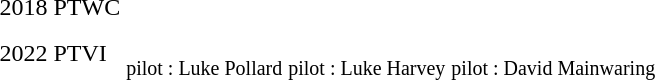<table>
<tr>
<td>2018 PTWC </td>
<td></td>
<td></td>
<td></td>
</tr>
<tr>
<td>2022 PTVI </td>
<td> <br><small>pilot : Luke Pollard</small></td>
<td>  <br><small>pilot :  Luke Harvey </small></td>
<td>   <br><small>pilot :  David Mainwaring </small></td>
</tr>
</table>
